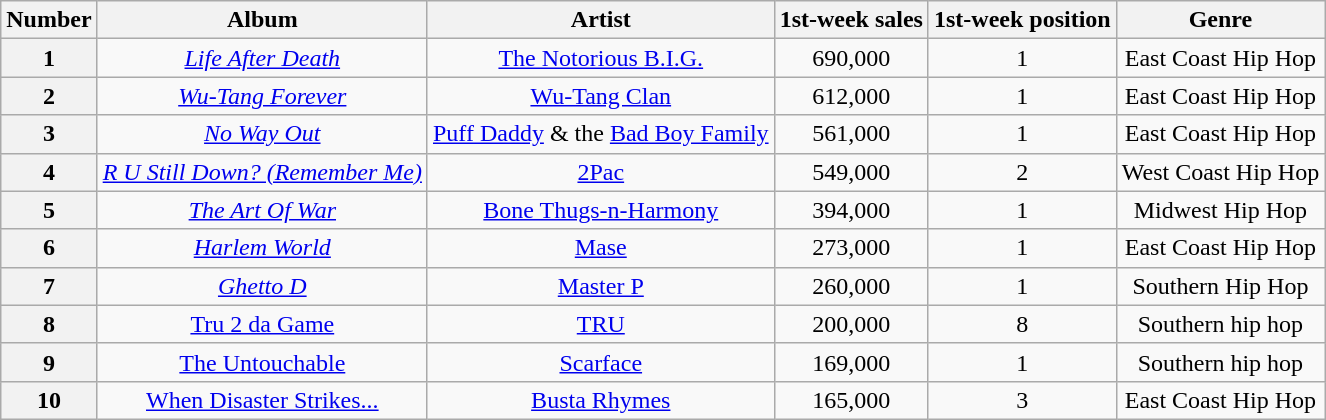<table class="wikitable sortable" style="text-align:center;">
<tr>
<th scope="col">Number</th>
<th scope="col">Album</th>
<th scope="col">Artist</th>
<th scope="col">1st-week sales</th>
<th scope="col">1st-week position</th>
<th scope="col">Genre</th>
</tr>
<tr>
<th scope="row">1</th>
<td><em><a href='#'>Life After Death</a></em></td>
<td><a href='#'>The Notorious B.I.G.</a></td>
<td>690,000</td>
<td>1</td>
<td>East Coast Hip Hop</td>
</tr>
<tr>
<th scope="row">2</th>
<td><em><a href='#'>Wu-Tang Forever</a></em></td>
<td><a href='#'>Wu-Tang Clan</a></td>
<td>612,000</td>
<td>1</td>
<td>East Coast Hip Hop</td>
</tr>
<tr>
<th scope="row">3</th>
<td><em><a href='#'>No Way Out</a></em></td>
<td><a href='#'>Puff Daddy</a> & the <a href='#'>Bad Boy Family</a></td>
<td>561,000</td>
<td>1</td>
<td>East Coast Hip Hop</td>
</tr>
<tr>
<th scope="row">4</th>
<td><em><a href='#'>R U Still Down? (Remember Me)</a></em></td>
<td><a href='#'>2Pac</a></td>
<td>549,000</td>
<td>2</td>
<td>West Coast Hip Hop</td>
</tr>
<tr>
<th scope="row">5</th>
<td><em><a href='#'>The Art Of War</a></em></td>
<td><a href='#'>Bone Thugs-n-Harmony</a></td>
<td>394,000</td>
<td>1</td>
<td>Midwest Hip Hop</td>
</tr>
<tr>
<th scope="row">6</th>
<td><em><a href='#'>Harlem World</a></em></td>
<td><a href='#'>Mase</a></td>
<td>273,000</td>
<td>1</td>
<td>East Coast Hip Hop</td>
</tr>
<tr>
<th scope="row">7</th>
<td><em><a href='#'>Ghetto D</a></em></td>
<td><a href='#'>Master P</a></td>
<td>260,000</td>
<td>1</td>
<td>Southern Hip Hop</td>
</tr>
<tr>
<th>8</th>
<td><a href='#'>Tru 2 da Game</a></td>
<td><a href='#'>TRU</a></td>
<td>200,000</td>
<td>8</td>
<td>Southern hip hop</td>
</tr>
<tr>
<th>9</th>
<td><a href='#'>The Untouchable</a></td>
<td><a href='#'>Scarface</a></td>
<td>169,000</td>
<td>1</td>
<td>Southern hip hop</td>
</tr>
<tr>
<th>10</th>
<td><a href='#'>When Disaster Strikes...</a></td>
<td><a href='#'>Busta Rhymes</a></td>
<td>165,000</td>
<td>3</td>
<td>East Coast Hip Hop</td>
</tr>
</table>
